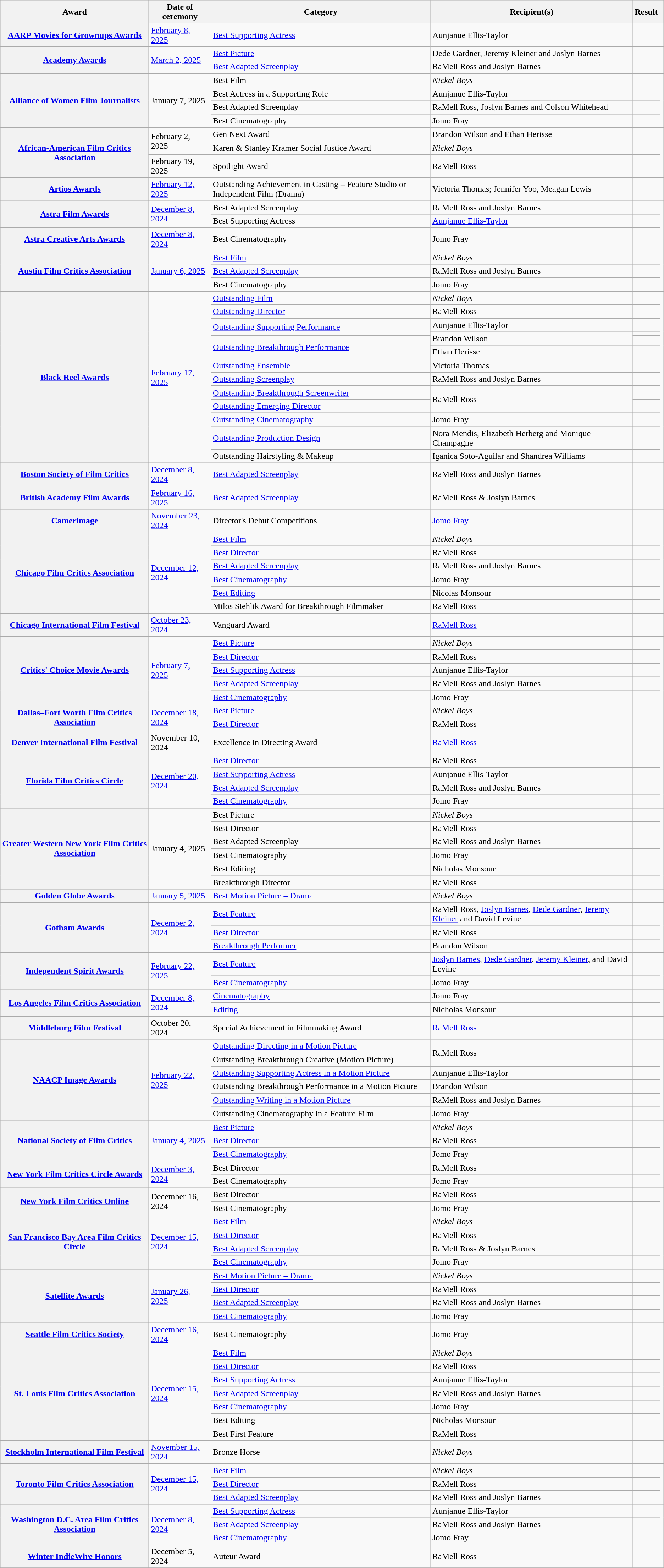<table class="wikitable sortable plainrowheaders">
<tr>
<th scope="col">Award</th>
<th scope="col">Date of ceremony</th>
<th scope="col">Category</th>
<th scope="col">Recipient(s)</th>
<th>Result</th>
<th class="unsortable" scope="col"></th>
</tr>
<tr>
<th scope="rowgroup"><a href='#'>AARP Movies for Grownups Awards</a></th>
<td><a href='#'>February 8, 2025</a></td>
<td><a href='#'>Best Supporting Actress</a></td>
<td>Aunjanue Ellis-Taylor</td>
<td></td>
<td align="center"></td>
</tr>
<tr>
<th scope="row" rowspan="2"><a href='#'>Academy Awards</a></th>
<td rowspan="2"><a href='#'>March 2, 2025</a></td>
<td><a href='#'>Best Picture</a></td>
<td>Dede Gardner, Jeremy Kleiner and Joslyn Barnes</td>
<td></td>
<td align="center" rowspan="2"></td>
</tr>
<tr>
<td><a href='#'>Best Adapted Screenplay</a></td>
<td>RaMell Ross and Joslyn Barnes</td>
<td></td>
</tr>
<tr>
<th rowspan="4" scope="row"><a href='#'>Alliance of Women Film Journalists</a></th>
<td rowspan="4">January 7, 2025</td>
<td>Best Film</td>
<td><em>Nickel Boys</em></td>
<td></td>
<td align="center" rowspan="4"></td>
</tr>
<tr>
<td>Best Actress in a Supporting Role</td>
<td>Aunjanue Ellis-Taylor</td>
<td></td>
</tr>
<tr>
<td>Best Adapted Screenplay</td>
<td>RaMell Ross, Joslyn Barnes and Colson Whitehead</td>
<td></td>
</tr>
<tr>
<td>Best Cinematography</td>
<td>Jomo Fray</td>
<td></td>
</tr>
<tr>
<th rowspan="3" scope="row"><a href='#'>African-American Film Critics Association</a></th>
<td rowspan="2">February 2, 2025</td>
<td>Gen Next Award</td>
<td>Brandon Wilson and Ethan Herisse</td>
<td></td>
<td rowspan="3" align="center"></td>
</tr>
<tr>
<td>Karen & Stanley Kramer Social Justice Award</td>
<td><em>Nickel Boys</em></td>
<td></td>
</tr>
<tr>
<td>February 19, 2025</td>
<td>Spotlight Award</td>
<td>RaMell Ross</td>
<td></td>
</tr>
<tr>
<th scope="row"><a href='#'>Artios Awards</a></th>
<td><a href='#'>February 12, 2025</a></td>
<td>Outstanding Achievement in Casting – Feature Studio or Independent Film (Drama)</td>
<td>Victoria Thomas; Jennifer Yoo, Meagan Lewis</td>
<td></td>
<td align="center"></td>
</tr>
<tr>
<th rowspan="2" scope="row"><a href='#'>Astra Film Awards</a></th>
<td rowspan="2"><a href='#'>December 8, 2024</a></td>
<td>Best Adapted Screenplay</td>
<td>RaMell Ross and Joslyn Barnes</td>
<td></td>
<td rowspan="3" align="center"></td>
</tr>
<tr>
<td>Best Supporting Actress</td>
<td><a href='#'>Aunjanue Ellis-Taylor</a></td>
<td></td>
</tr>
<tr>
<th scope="row"><a href='#'>Astra Creative Arts Awards</a></th>
<td><a href='#'>December 8, 2024</a></td>
<td>Best Cinematography</td>
<td>Jomo Fray</td>
<td></td>
</tr>
<tr>
<th rowspan="3" scope="row"><a href='#'>Austin Film Critics Association</a></th>
<td rowspan="3"><a href='#'>January 6, 2025</a></td>
<td><a href='#'>Best Film</a></td>
<td><em>Nickel Boys</em></td>
<td></td>
<td rowspan="3" align="center"></td>
</tr>
<tr>
<td><a href='#'>Best Adapted Screenplay</a></td>
<td>RaMell Ross and Joslyn Barnes</td>
<td></td>
</tr>
<tr>
<td>Best Cinematography</td>
<td>Jomo Fray</td>
<td></td>
</tr>
<tr>
<th rowspan=13 scope="row"><a href='#'>Black Reel Awards</a></th>
<td rowspan=13><a href='#'>February 17, 2025</a></td>
<td><a href='#'>Outstanding Film</a></td>
<td><em>Nickel Boys</em></td>
<td></td>
<td rowspan=13 align=center></td>
</tr>
<tr>
<td><a href='#'>Outstanding Director</a></td>
<td>RaMell Ross</td>
<td></td>
</tr>
<tr>
<td rowspan=2><a href='#'>Outstanding Supporting Performance</a></td>
<td>Aunjanue Ellis-Taylor</td>
<td></td>
</tr>
<tr>
<td rowspan=2>Brandon Wilson</td>
<td></td>
</tr>
<tr>
<td rowspan=2><a href='#'>Outstanding Breakthrough Performance</a></td>
<td></td>
</tr>
<tr>
<td>Ethan Herisse</td>
<td></td>
</tr>
<tr>
<td><a href='#'>Outstanding Ensemble</a></td>
<td>Victoria Thomas</td>
<td></td>
</tr>
<tr>
<td><a href='#'>Outstanding Screenplay</a></td>
<td>RaMell Ross and Joslyn Barnes</td>
<td></td>
</tr>
<tr>
<td><a href='#'>Outstanding Breakthrough Screenwriter</a></td>
<td rowspan=2>RaMell Ross</td>
<td></td>
</tr>
<tr>
<td><a href='#'>Outstanding Emerging Director</a></td>
<td></td>
</tr>
<tr>
<td><a href='#'>Outstanding Cinematography</a></td>
<td>Jomo Fray</td>
<td></td>
</tr>
<tr>
<td><a href='#'>Outstanding Production Design</a></td>
<td>Nora Mendis, Elizabeth Herberg and Monique Champagne</td>
<td></td>
</tr>
<tr>
<td>Outstanding Hairstyling & Makeup</td>
<td>Iganica Soto-Aguilar and Shandrea Williams</td>
<td></td>
</tr>
<tr>
<th scope="row" rowspan="1"><a href='#'>Boston Society of Film Critics</a></th>
<td rowspan="1"><a href='#'>December 8, 2024</a></td>
<td><a href='#'>Best Adapted Screenplay</a></td>
<td>RaMell Ross and Joslyn Barnes</td>
<td></td>
<td align="center" rowspan="1"></td>
</tr>
<tr>
<th scope="row"><a href='#'>British Academy Film Awards</a></th>
<td><a href='#'>February 16, 2025</a></td>
<td><a href='#'>Best Adapted Screenplay</a></td>
<td>RaMell Ross & Joslyn Barnes</td>
<td></td>
<td></td>
</tr>
<tr>
<th scope="row"><a href='#'>Camerimage</a></th>
<td><a href='#'>November 23, 2024</a></td>
<td>Director's Debut Competitions</td>
<td><a href='#'>Jomo Fray</a></td>
<td></td>
<td align="center"></td>
</tr>
<tr>
<th rowspan="6" scope="row"><a href='#'>Chicago Film Critics Association</a></th>
<td rowspan="6"><a href='#'>December 12, 2024</a></td>
<td><a href='#'>Best Film</a></td>
<td><em>Nickel Boys</em></td>
<td></td>
<td align="center" rowspan="6"></td>
</tr>
<tr>
<td><a href='#'>Best Director</a></td>
<td>RaMell Ross</td>
<td></td>
</tr>
<tr>
<td><a href='#'>Best Adapted Screenplay</a></td>
<td>RaMell Ross and Joslyn Barnes</td>
<td></td>
</tr>
<tr>
<td><a href='#'>Best Cinematography</a></td>
<td>Jomo Fray</td>
<td></td>
</tr>
<tr>
<td><a href='#'>Best Editing</a></td>
<td>Nicolas Monsour</td>
<td></td>
</tr>
<tr>
<td>Milos Stehlik Award for Breakthrough Filmmaker</td>
<td>RaMell Ross</td>
<td></td>
</tr>
<tr>
<th scope="row"><a href='#'>Chicago International Film Festival</a></th>
<td><a href='#'>October 23, 2024</a></td>
<td>Vanguard Award</td>
<td><a href='#'>RaMell Ross</a></td>
<td></td>
<td align="center"></td>
</tr>
<tr>
<th scope="rowgroup" rowspan="5"><a href='#'>Critics' Choice Movie Awards</a></th>
<td rowspan="5"><a href='#'>February 7, 2025</a></td>
<td><a href='#'>Best Picture</a></td>
<td><em>Nickel Boys</em></td>
<td></td>
<td align="center" rowspan="5"></td>
</tr>
<tr>
<td><a href='#'>Best Director</a></td>
<td>RaMell Ross</td>
<td></td>
</tr>
<tr>
<td><a href='#'>Best Supporting Actress</a></td>
<td>Aunjanue Ellis-Taylor</td>
<td></td>
</tr>
<tr>
<td><a href='#'>Best Adapted Screenplay</a></td>
<td>RaMell Ross and Joslyn Barnes</td>
<td></td>
</tr>
<tr>
<td><a href='#'>Best Cinematography</a></td>
<td>Jomo Fray</td>
<td></td>
</tr>
<tr>
<th rowspan="2" scope="row"><a href='#'>Dallas–Fort Worth Film Critics Association</a></th>
<td rowspan="2"><a href='#'>December 18, 2024</a></td>
<td><a href='#'>Best Picture</a></td>
<td><em>Nickel Boys</em></td>
<td></td>
<td align="center" rowspan="2"></td>
</tr>
<tr>
<td><a href='#'>Best Director</a></td>
<td>RaMell Ross</td>
<td></td>
</tr>
<tr>
<th scope="row"><a href='#'>Denver International Film Festival</a></th>
<td>November 10, 2024</td>
<td>Excellence in Directing Award</td>
<td><a href='#'>RaMell Ross</a></td>
<td></td>
<td align="center"></td>
</tr>
<tr>
<th rowspan="4" scope="row"><a href='#'>Florida Film Critics Circle</a></th>
<td rowspan="4"><a href='#'>December 20, 2024</a></td>
<td><a href='#'>Best Director</a></td>
<td>RaMell Ross</td>
<td></td>
<td align="center" rowspan="4"></td>
</tr>
<tr>
<td><a href='#'>Best Supporting Actress</a></td>
<td>Aunjanue Ellis-Taylor</td>
<td></td>
</tr>
<tr>
<td><a href='#'>Best Adapted Screenplay</a></td>
<td>RaMell Ross and Joslyn Barnes</td>
<td></td>
</tr>
<tr>
<td><a href='#'>Best Cinematography</a></td>
<td>Jomo Fray</td>
<td></td>
</tr>
<tr>
<th scope="row" rowspan="6"><a href='#'>Greater Western New York Film Critics Association</a></th>
<td rowspan="6">January 4, 2025</td>
<td>Best Picture</td>
<td><em>Nickel Boys</em></td>
<td></td>
<td rowspan="6"></td>
</tr>
<tr>
<td>Best Director</td>
<td>RaMell Ross</td>
<td></td>
</tr>
<tr>
<td>Best Adapted Screenplay</td>
<td>RaMell Ross and Joslyn Barnes</td>
<td></td>
</tr>
<tr>
<td>Best Cinematography</td>
<td>Jomo Fray</td>
<td></td>
</tr>
<tr>
<td>Best Editing</td>
<td>Nicholas Monsour</td>
<td></td>
</tr>
<tr>
<td>Breakthrough Director</td>
<td>RaMell Ross</td>
<td></td>
</tr>
<tr>
<th scope="row"><a href='#'>Golden Globe Awards</a></th>
<td><a href='#'>January 5, 2025</a></td>
<td><a href='#'>Best Motion Picture – Drama</a></td>
<td><em>Nickel Boys</em></td>
<td></td>
<td align="center" rowspan="1"></td>
</tr>
<tr>
<th scope="row" rowspan="3"><a href='#'>Gotham Awards</a></th>
<td rowspan="3"><a href='#'>December 2, 2024</a></td>
<td><a href='#'>Best Feature</a></td>
<td>RaMell Ross, <a href='#'>Joslyn Barnes</a>, <a href='#'>Dede Gardner</a>, <a href='#'>Jeremy Kleiner</a> and David Levine</td>
<td></td>
<td align="center" rowspan="3"></td>
</tr>
<tr>
<td><a href='#'>Best Director</a></td>
<td>RaMell Ross</td>
<td></td>
</tr>
<tr>
<td><a href='#'>Breakthrough Performer</a></td>
<td>Brandon Wilson</td>
<td></td>
</tr>
<tr>
<th scope="row" rowspan="2"><a href='#'>Independent Spirit Awards</a></th>
<td rowspan="2"><a href='#'>February 22, 2025</a></td>
<td><a href='#'>Best Feature</a></td>
<td><a href='#'>Joslyn Barnes</a>, <a href='#'>Dede Gardner</a>, <a href='#'>Jeremy Kleiner</a>, and David Levine</td>
<td></td>
<td align="center" rowspan="2"></td>
</tr>
<tr>
<td><a href='#'>Best Cinematography</a></td>
<td>Jomo Fray</td>
<td></td>
</tr>
<tr>
<th rowspan="2" scope="row"><a href='#'>Los Angeles Film Critics Association</a></th>
<td rowspan="2"><a href='#'>December 8, 2024</a></td>
<td><a href='#'>Cinematography</a></td>
<td>Jomo Fray</td>
<td></td>
<td rowspan="2"></td>
</tr>
<tr>
<td><a href='#'>Editing</a></td>
<td>Nicholas Monsour</td>
<td></td>
</tr>
<tr>
<th scope="row"><a href='#'>Middleburg Film Festival</a></th>
<td>October 20, 2024</td>
<td>Special Achievement in Filmmaking Award</td>
<td><a href='#'>RaMell Ross</a></td>
<td></td>
<td align="center"></td>
</tr>
<tr>
<th rowspan="6" scope="row"><a href='#'>NAACP Image Awards</a></th>
<td rowspan="6"><a href='#'>February 22, 2025</a></td>
<td><a href='#'>Outstanding Directing in a Motion Picture</a></td>
<td rowspan="2">RaMell Ross</td>
<td></td>
<td rowspan="6"></td>
</tr>
<tr>
<td>Outstanding Breakthrough Creative (Motion Picture)</td>
<td></td>
</tr>
<tr>
<td><a href='#'>Outstanding Supporting Actress in a Motion Picture</a></td>
<td>Aunjanue Ellis-Taylor</td>
<td></td>
</tr>
<tr>
<td>Outstanding Breakthrough Performance in a Motion Picture</td>
<td>Brandon Wilson</td>
<td></td>
</tr>
<tr>
<td><a href='#'>Outstanding Writing in a Motion Picture</a></td>
<td>RaMell Ross and Joslyn Barnes</td>
<td></td>
</tr>
<tr>
<td>Outstanding Cinematography in a Feature Film</td>
<td>Jomo Fray</td>
<td></td>
</tr>
<tr>
<th rowspan="3" scope="row"><a href='#'>National Society of Film Critics</a></th>
<td rowspan="3"><a href='#'>January 4, 2025</a></td>
<td><a href='#'>Best Picture</a></td>
<td><em>Nickel Boys</em></td>
<td></td>
<td rowspan="3"></td>
</tr>
<tr>
<td><a href='#'>Best Director</a></td>
<td>RaMell Ross</td>
<td></td>
</tr>
<tr>
<td><a href='#'>Best Cinematography</a></td>
<td>Jomo Fray</td>
<td></td>
</tr>
<tr>
<th scope="row" rowspan="2"><a href='#'>New York Film Critics Circle Awards</a></th>
<td rowspan="2"><a href='#'>December 3, 2024</a></td>
<td>Best Director</td>
<td>RaMell Ross</td>
<td></td>
<td align="center" rowspan="2"></td>
</tr>
<tr>
<td>Best Cinematography</td>
<td>Jomo Fray</td>
<td></td>
</tr>
<tr>
<th rowspan="2" scope="row"><a href='#'>New York Film Critics Online</a></th>
<td rowspan="2">December 16, 2024</td>
<td>Best Director</td>
<td>RaMell Ross</td>
<td></td>
<td align="center" rowspan="2"></td>
</tr>
<tr>
<td>Best Cinematography</td>
<td>Jomo Fray</td>
<td></td>
</tr>
<tr>
<th rowspan="4" scope="row"><a href='#'>San Francisco Bay Area Film Critics Circle</a></th>
<td rowspan="4"><a href='#'>December 15, 2024</a></td>
<td><a href='#'>Best Film</a></td>
<td><em>Nickel Boys</em></td>
<td></td>
<td align="center" rowspan="4"></td>
</tr>
<tr>
<td><a href='#'>Best Director</a></td>
<td>RaMell Ross</td>
<td></td>
</tr>
<tr>
<td><a href='#'>Best Adapted Screenplay</a></td>
<td>RaMell Ross & Joslyn Barnes</td>
<td></td>
</tr>
<tr>
<td><a href='#'>Best Cinematography</a></td>
<td>Jomo Fray</td>
<td></td>
</tr>
<tr>
<th rowspan="4" scope="row"><a href='#'>Satellite Awards</a></th>
<td rowspan="4"><a href='#'>January 26, 2025</a></td>
<td><a href='#'>Best Motion Picture – Drama</a></td>
<td><em>Nickel Boys</em></td>
<td></td>
<td rowspan="4"></td>
</tr>
<tr>
<td><a href='#'>Best Director</a></td>
<td>RaMell Ross</td>
<td></td>
</tr>
<tr>
<td><a href='#'>Best Adapted Screenplay</a></td>
<td>RaMell Ross and Joslyn Barnes</td>
<td></td>
</tr>
<tr>
<td><a href='#'>Best Cinematography</a></td>
<td>Jomo Fray</td>
<td></td>
</tr>
<tr>
<th scope="row"><a href='#'>Seattle Film Critics Society</a></th>
<td><a href='#'>December 16, 2024</a></td>
<td>Best Cinematography</td>
<td>Jomo Fray</td>
<td></td>
<td align="center" rowspan="1"></td>
</tr>
<tr>
<th rowspan="7" scope="row"><a href='#'>St. Louis Film Critics Association</a></th>
<td rowspan="7"><a href='#'>December 15, 2024</a></td>
<td><a href='#'>Best Film</a></td>
<td><em>Nickel Boys</em></td>
<td></td>
<td align="center" rowspan="7"></td>
</tr>
<tr>
<td><a href='#'>Best Director</a></td>
<td>RaMell Ross</td>
<td></td>
</tr>
<tr>
<td><a href='#'>Best Supporting Actress</a></td>
<td>Aunjanue Ellis-Taylor</td>
<td></td>
</tr>
<tr>
<td><a href='#'>Best Adapted Screenplay</a></td>
<td>RaMell Ross and Joslyn Barnes</td>
<td></td>
</tr>
<tr>
<td><a href='#'>Best Cinematography</a></td>
<td>Jomo Fray</td>
<td></td>
</tr>
<tr>
<td>Best Editing</td>
<td>Nicholas Monsour</td>
<td></td>
</tr>
<tr>
<td>Best First Feature</td>
<td>RaMell Ross</td>
<td></td>
</tr>
<tr>
<th scope="row"><a href='#'>Stockholm International Film Festival</a></th>
<td><a href='#'>November 15, 2024</a></td>
<td>Bronze Horse</td>
<td><em>Nickel Boys</em></td>
<td></td>
<td align="center"></td>
</tr>
<tr>
<th scope="row" rowspan="3"><a href='#'>Toronto Film Critics Association</a></th>
<td rowspan="3"><a href='#'>December 15, 2024</a></td>
<td><a href='#'>Best Film</a></td>
<td><em>Nickel Boys</em></td>
<td></td>
<td align="center" rowspan="3"></td>
</tr>
<tr>
<td><a href='#'>Best Director</a></td>
<td>RaMell Ross</td>
<td></td>
</tr>
<tr>
<td><a href='#'>Best Adapted Screenplay</a></td>
<td>RaMell Ross and Joslyn Barnes</td>
<td></td>
</tr>
<tr>
<th scope="row" rowspan="3"><a href='#'>Washington D.C. Area Film Critics Association</a></th>
<td rowspan="3"><a href='#'>December 8, 2024</a></td>
<td><a href='#'>Best Supporting Actress</a></td>
<td>Aunjanue Ellis-Taylor</td>
<td></td>
<td rowspan="3" align="center"></td>
</tr>
<tr>
<td><a href='#'>Best Adapted Screenplay</a></td>
<td>RaMell Ross and Joslyn Barnes</td>
<td></td>
</tr>
<tr>
<td><a href='#'>Best Cinematography</a></td>
<td>Jomo Fray</td>
<td></td>
</tr>
<tr>
<th scope="row"><a href='#'>Winter IndieWire Honors</a></th>
<td>December 5, 2024</td>
<td>Auteur Award</td>
<td>RaMell Ross</td>
<td></td>
<td align="center"></td>
</tr>
<tr>
</tr>
</table>
